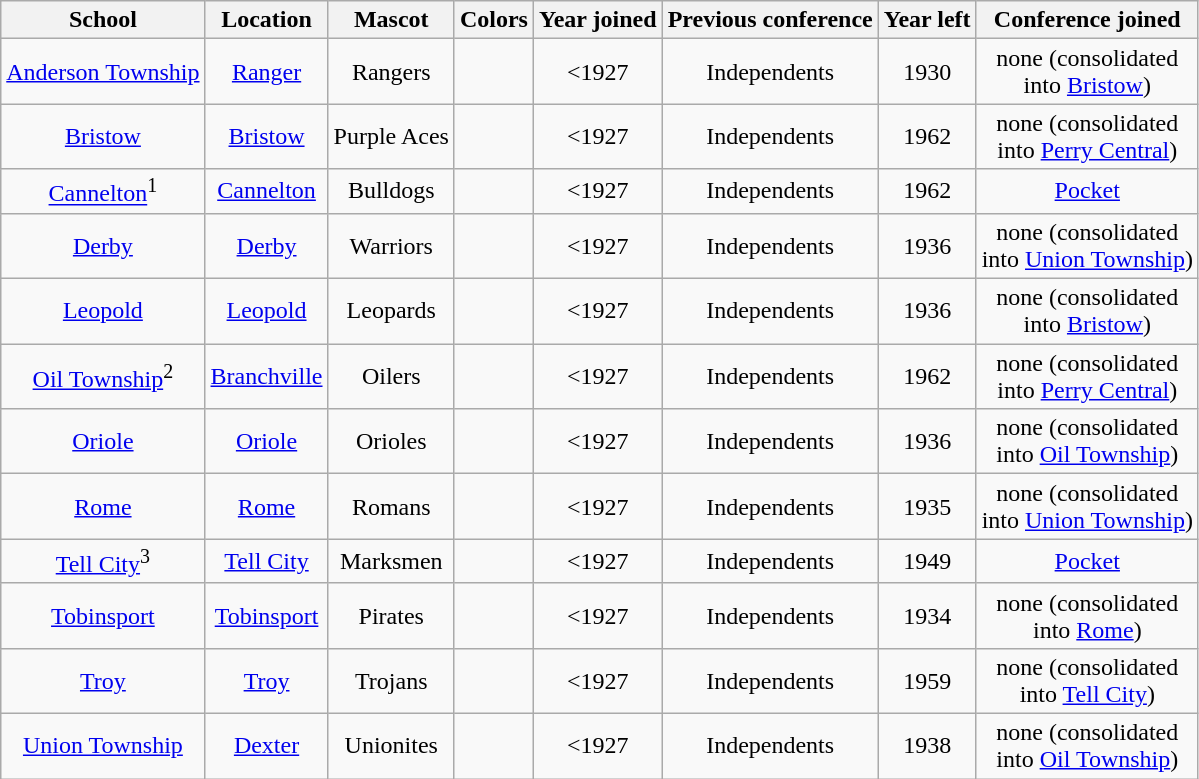<table class="wikitable" style="text-align:center;">
<tr>
<th>School</th>
<th>Location</th>
<th>Mascot</th>
<th>Colors</th>
<th>Year joined</th>
<th>Previous conference</th>
<th>Year left</th>
<th>Conference joined</th>
</tr>
<tr>
<td><a href='#'>Anderson Township</a></td>
<td><a href='#'>Ranger</a></td>
<td>Rangers</td>
<td> </td>
<td><1927</td>
<td>Independents</td>
<td>1930</td>
<td>none (consolidated<br>into <a href='#'>Bristow</a>)</td>
</tr>
<tr>
<td><a href='#'>Bristow</a></td>
<td><a href='#'>Bristow</a></td>
<td>Purple Aces</td>
<td> </td>
<td><1927</td>
<td>Independents</td>
<td>1962</td>
<td>none (consolidated<br>into <a href='#'>Perry Central</a>)</td>
</tr>
<tr>
<td><a href='#'>Cannelton</a><sup>1</sup></td>
<td><a href='#'>Cannelton</a></td>
<td>Bulldogs</td>
<td> </td>
<td><1927</td>
<td>Independents</td>
<td>1962</td>
<td><a href='#'>Pocket</a></td>
</tr>
<tr>
<td><a href='#'>Derby</a></td>
<td><a href='#'>Derby</a></td>
<td>Warriors</td>
<td> </td>
<td><1927</td>
<td>Independents</td>
<td>1936</td>
<td>none (consolidated<br>into <a href='#'>Union Township</a>)</td>
</tr>
<tr>
<td><a href='#'>Leopold</a></td>
<td><a href='#'>Leopold</a></td>
<td>Leopards</td>
<td> </td>
<td><1927</td>
<td>Independents</td>
<td>1936</td>
<td>none (consolidated<br>into <a href='#'>Bristow</a>)</td>
</tr>
<tr>
<td><a href='#'>Oil Township</a><sup>2</sup></td>
<td><a href='#'>Branchville</a></td>
<td>Oilers</td>
<td> </td>
<td><1927</td>
<td>Independents</td>
<td>1962</td>
<td>none (consolidated<br>into <a href='#'>Perry Central</a>)</td>
</tr>
<tr>
<td><a href='#'>Oriole</a></td>
<td><a href='#'>Oriole</a></td>
<td>Orioles</td>
<td> </td>
<td><1927</td>
<td>Independents</td>
<td>1936</td>
<td>none (consolidated<br>into <a href='#'>Oil Township</a>)</td>
</tr>
<tr>
<td><a href='#'>Rome</a></td>
<td><a href='#'>Rome</a></td>
<td>Romans</td>
<td> </td>
<td><1927</td>
<td>Independents</td>
<td>1935</td>
<td>none (consolidated<br>into <a href='#'>Union Township</a>)</td>
</tr>
<tr>
<td><a href='#'>Tell City</a><sup>3</sup></td>
<td><a href='#'>Tell City</a></td>
<td>Marksmen</td>
<td> </td>
<td><1927</td>
<td>Independents</td>
<td>1949</td>
<td><a href='#'>Pocket</a></td>
</tr>
<tr>
<td><a href='#'>Tobinsport</a></td>
<td><a href='#'>Tobinsport</a></td>
<td>Pirates</td>
<td> </td>
<td><1927</td>
<td>Independents</td>
<td>1934</td>
<td>none (consolidated<br>into <a href='#'>Rome</a>)</td>
</tr>
<tr>
<td><a href='#'>Troy</a></td>
<td><a href='#'>Troy</a></td>
<td>Trojans</td>
<td> </td>
<td><1927</td>
<td>Independents</td>
<td>1959</td>
<td>none (consolidated<br>into <a href='#'>Tell City</a>)</td>
</tr>
<tr>
<td><a href='#'>Union Township</a></td>
<td><a href='#'>Dexter</a></td>
<td>Unionites</td>
<td> </td>
<td><1927</td>
<td>Independents</td>
<td>1938</td>
<td>none (consolidated<br>into <a href='#'>Oil Township</a>)</td>
</tr>
</table>
